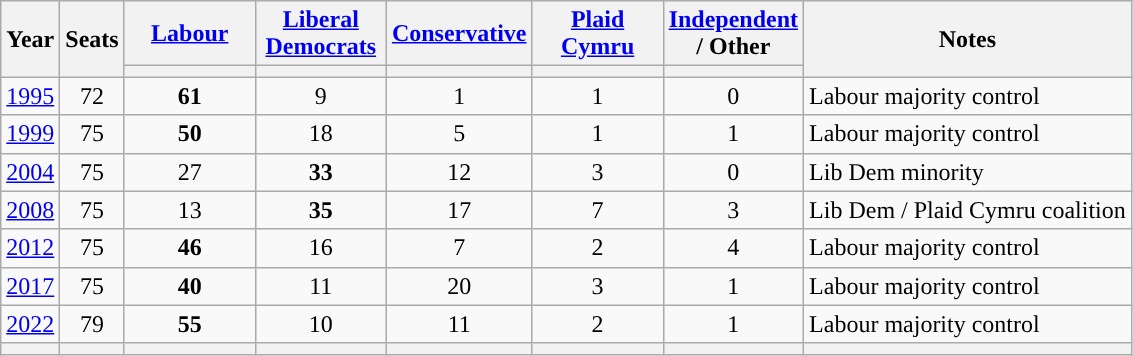<table class="wikitable" style=text-align:center>
<tr>
<th rowspan=2>Year</th>
<th rowspan=2>Seats</th>
<th width="80"><a href='#'>Labour</a></th>
<th width="80"><a href='#'>Liberal Democrats</a></th>
<th width="80"><a href='#'>Conservative</a></th>
<th width="80"><a href='#'>Plaid Cymru</a></th>
<th width="80"><a href='#'>Independent</a> / Other</th>
<th rowspan=2>Notes</th>
</tr>
<tr>
<th style="background-color: "></th>
<th style="background-color: "></th>
<th style="background-color: "></th>
<th style="background-color: "></th>
<th style="background-color: "></th>
</tr>
<tr>
<td><a href='#'>1995</a></td>
<td>72</td>
<td><strong>61</strong></td>
<td>9</td>
<td>1</td>
<td>1</td>
<td>0</td>
<td align=left>Labour majority control</td>
</tr>
<tr>
<td><a href='#'>1999</a></td>
<td>75</td>
<td><strong>50</strong></td>
<td>18</td>
<td>5</td>
<td>1</td>
<td>1</td>
<td align=left>Labour majority control</td>
</tr>
<tr>
<td><a href='#'>2004</a></td>
<td>75</td>
<td>27</td>
<td><strong>33</strong></td>
<td>12</td>
<td>3</td>
<td>0</td>
<td align=left>Lib Dem minority</td>
</tr>
<tr>
<td><a href='#'>2008</a></td>
<td>75</td>
<td>13</td>
<td><strong>35</strong></td>
<td>17</td>
<td>7</td>
<td>3</td>
<td align=left>Lib Dem / Plaid Cymru coalition</td>
</tr>
<tr>
<td><a href='#'>2012</a></td>
<td>75</td>
<td><strong>46</strong></td>
<td>16</td>
<td>7</td>
<td>2</td>
<td>4</td>
<td align=left>Labour majority control</td>
</tr>
<tr>
<td><a href='#'>2017</a></td>
<td>75</td>
<td><strong>40</strong></td>
<td>11</td>
<td>20</td>
<td>3</td>
<td>1</td>
<td align=left>Labour majority control</td>
</tr>
<tr>
<td><a href='#'>2022</a></td>
<td>79</td>
<td><strong>55</strong></td>
<td>10</td>
<td>11</td>
<td>2</td>
<td>1</td>
<td align=left>Labour majority control</td>
</tr>
<tr>
<th></th>
<th></th>
<th style="background-color: "></th>
<th style="background-color: "></th>
<th style="background-color: "></th>
<th style="background-color: "></th>
<th style="background-color: "></th>
<th></th>
</tr>
</table>
